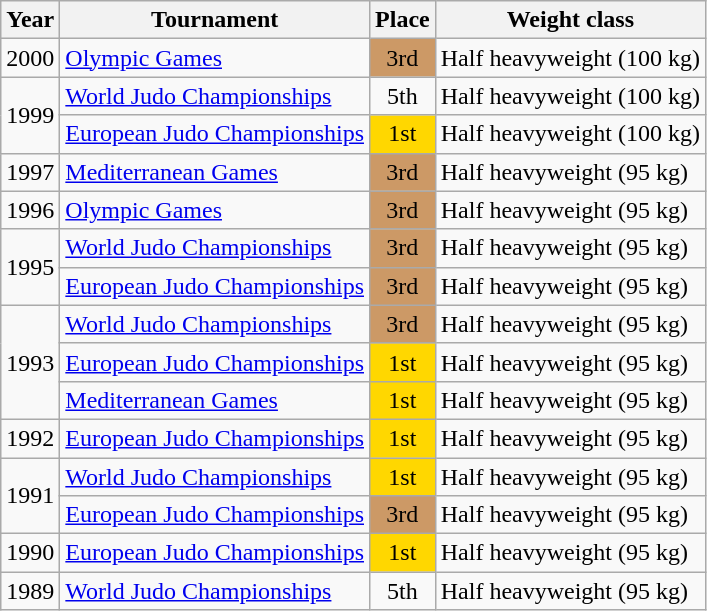<table class=wikitable>
<tr>
<th>Year</th>
<th>Tournament</th>
<th>Place</th>
<th>Weight class</th>
</tr>
<tr>
<td>2000</td>
<td><a href='#'>Olympic Games</a></td>
<td bgcolor="cc9966" align="center">3rd</td>
<td>Half heavyweight (100 kg)</td>
</tr>
<tr>
<td rowspan=2>1999</td>
<td><a href='#'>World Judo Championships</a></td>
<td align="center">5th</td>
<td>Half heavyweight (100 kg)</td>
</tr>
<tr>
<td><a href='#'>European Judo Championships</a></td>
<td bgcolor="gold" align="center">1st</td>
<td>Half heavyweight (100 kg)</td>
</tr>
<tr>
<td>1997</td>
<td><a href='#'>Mediterranean Games</a></td>
<td bgcolor="cc9966" align="center">3rd</td>
<td>Half heavyweight (95 kg)</td>
</tr>
<tr>
<td>1996</td>
<td><a href='#'>Olympic Games</a></td>
<td bgcolor="cc9966" align="center">3rd</td>
<td>Half heavyweight (95 kg)</td>
</tr>
<tr>
<td rowspan=2>1995</td>
<td><a href='#'>World Judo Championships</a></td>
<td bgcolor="cc9966" align="center">3rd</td>
<td>Half heavyweight (95 kg)</td>
</tr>
<tr>
<td><a href='#'>European Judo Championships</a></td>
<td bgcolor="cc9966" align="center">3rd</td>
<td>Half heavyweight (95 kg)</td>
</tr>
<tr>
<td rowspan=3>1993</td>
<td><a href='#'>World Judo Championships</a></td>
<td bgcolor="cc9966" align="center">3rd</td>
<td>Half heavyweight (95 kg)</td>
</tr>
<tr>
<td><a href='#'>European Judo Championships</a></td>
<td bgcolor="gold" align="center">1st</td>
<td>Half heavyweight (95 kg)</td>
</tr>
<tr>
<td><a href='#'>Mediterranean Games</a></td>
<td bgcolor="gold" align="center">1st</td>
<td>Half heavyweight (95 kg)</td>
</tr>
<tr>
<td>1992</td>
<td><a href='#'>European Judo Championships</a></td>
<td bgcolor="gold" align="center">1st</td>
<td>Half heavyweight (95 kg)</td>
</tr>
<tr>
<td rowspan=2>1991</td>
<td><a href='#'>World Judo Championships</a></td>
<td bgcolor="gold" align="center">1st</td>
<td>Half heavyweight (95 kg)</td>
</tr>
<tr>
<td><a href='#'>European Judo Championships</a></td>
<td bgcolor="cc9966" align="center">3rd</td>
<td>Half heavyweight (95 kg)</td>
</tr>
<tr>
<td>1990</td>
<td><a href='#'>European Judo Championships</a></td>
<td bgcolor="gold" align="center">1st</td>
<td>Half heavyweight (95 kg)</td>
</tr>
<tr>
<td>1989</td>
<td><a href='#'>World Judo Championships</a></td>
<td align="center">5th</td>
<td>Half heavyweight (95 kg)</td>
</tr>
</table>
